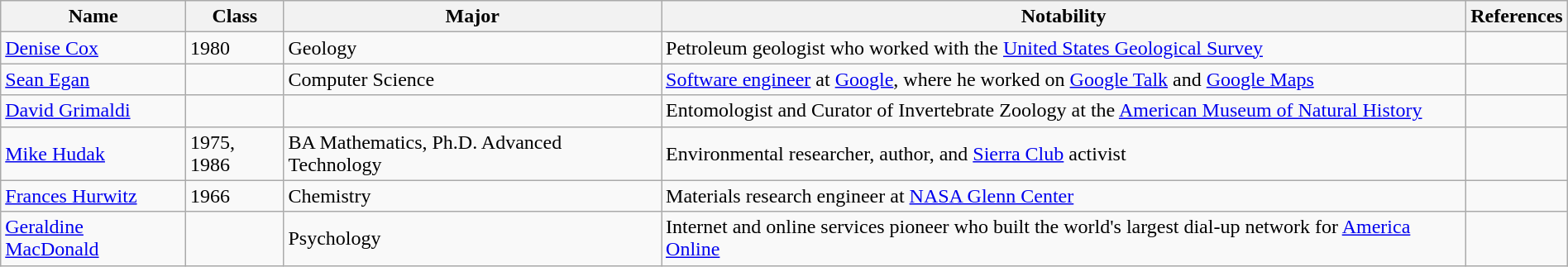<table class="wikitable" style="width:100%;">
<tr>
<th>Name</th>
<th>Class</th>
<th>Major</th>
<th>Notability</th>
<th>References</th>
</tr>
<tr>
<td><a href='#'>Denise Cox</a></td>
<td>1980</td>
<td>Geology</td>
<td>Petroleum geologist who worked with the <a href='#'>United States Geological Survey</a></td>
<td></td>
</tr>
<tr>
<td><a href='#'>Sean Egan</a></td>
<td></td>
<td>Computer Science</td>
<td><a href='#'>Software engineer</a> at <a href='#'>Google</a>, where he worked on <a href='#'>Google Talk</a> and <a href='#'>Google Maps</a></td>
<td></td>
</tr>
<tr>
<td><a href='#'>David Grimaldi</a></td>
<td></td>
<td></td>
<td>Entomologist and Curator of Invertebrate Zoology at the <a href='#'>American Museum of Natural History</a></td>
<td></td>
</tr>
<tr>
<td><a href='#'>Mike Hudak</a></td>
<td>1975, 1986</td>
<td>BA Mathematics, Ph.D. Advanced Technology</td>
<td>Environmental researcher, author, and <a href='#'>Sierra Club</a> activist</td>
<td></td>
</tr>
<tr>
<td><a href='#'>Frances Hurwitz</a></td>
<td>1966</td>
<td>Chemistry</td>
<td>Materials research engineer at <a href='#'>NASA Glenn Center</a></td>
<td></td>
</tr>
<tr>
<td><a href='#'>Geraldine MacDonald</a></td>
<td></td>
<td>Psychology</td>
<td>Internet and online services pioneer who built the world's largest dial-up network for <a href='#'>America Online</a></td>
<td></td>
</tr>
</table>
